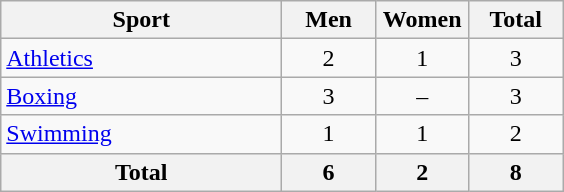<table class="wikitable sortable" style="text-align:center;">
<tr>
<th width=180>Sport</th>
<th width=55>Men</th>
<th width=55>Women</th>
<th width=55>Total</th>
</tr>
<tr>
<td align=left><a href='#'>Athletics</a></td>
<td>2</td>
<td>1</td>
<td>3</td>
</tr>
<tr>
<td align=left><a href='#'>Boxing</a></td>
<td>3</td>
<td>–</td>
<td>3</td>
</tr>
<tr>
<td align=left><a href='#'>Swimming</a></td>
<td>1</td>
<td>1</td>
<td>2</td>
</tr>
<tr>
<th>Total</th>
<th>6</th>
<th>2</th>
<th>8</th>
</tr>
</table>
